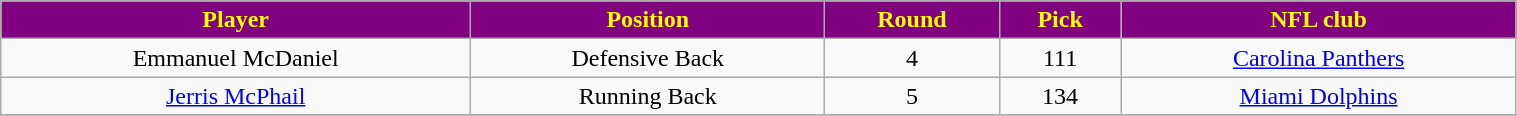<table class="wikitable" width="80%">
<tr align="center"  style="background:purple;color:yellow;">
<td><strong>Player</strong></td>
<td><strong>Position</strong></td>
<td><strong>Round</strong></td>
<td><strong>Pick</strong></td>
<td><strong>NFL club</strong></td>
</tr>
<tr align="center" bgcolor="">
<td>Emmanuel McDaniel</td>
<td>Defensive Back</td>
<td>4</td>
<td>111</td>
<td><a href='#'>Carolina Panthers</a></td>
</tr>
<tr align="center" bgcolor="">
<td><a href='#'>Jerris McPhail</a></td>
<td>Running Back</td>
<td>5</td>
<td>134</td>
<td><a href='#'>Miami Dolphins</a></td>
</tr>
<tr align="center" bgcolor="">
</tr>
</table>
